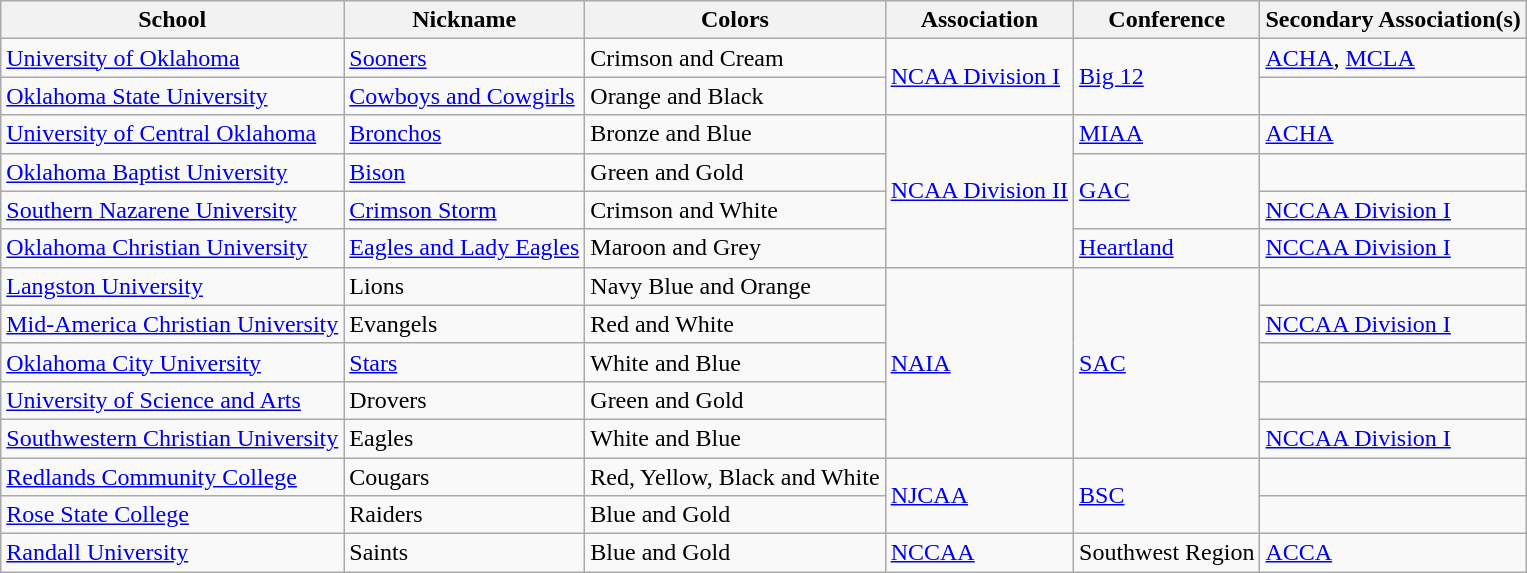<table class="wikitable">
<tr ">
<th>School</th>
<th>Nickname</th>
<th>Colors</th>
<th>Association</th>
<th>Conference</th>
<th>Secondary Association(s)</th>
</tr>
<tr>
<td><a href='#'>University of Oklahoma</a></td>
<td><a href='#'>Sooners</a></td>
<td>Crimson and Cream</td>
<td rowspan="2"><a href='#'>NCAA Division I</a></td>
<td rowspan="2"><a href='#'>Big 12</a></td>
<td><a href='#'>ACHA</a>, <a href='#'>MCLA</a></td>
</tr>
<tr>
<td><a href='#'>Oklahoma State University</a></td>
<td><a href='#'>Cowboys and Cowgirls</a></td>
<td>Orange and Black</td>
<td></td>
</tr>
<tr>
<td><a href='#'>University of Central Oklahoma</a></td>
<td><a href='#'>Bronchos</a></td>
<td>Bronze and Blue</td>
<td rowspan="4"><a href='#'>NCAA Division II</a></td>
<td><a href='#'>MIAA</a></td>
<td><a href='#'>ACHA</a></td>
</tr>
<tr>
<td><a href='#'>Oklahoma Baptist University</a></td>
<td><a href='#'>Bison</a></td>
<td>Green and Gold</td>
<td rowspan="2"><a href='#'>GAC</a></td>
<td></td>
</tr>
<tr>
<td><a href='#'>Southern Nazarene University</a></td>
<td><a href='#'>Crimson Storm</a></td>
<td>Crimson and White</td>
<td><a href='#'>NCCAA Division I</a></td>
</tr>
<tr>
<td><a href='#'>Oklahoma Christian University</a></td>
<td><a href='#'>Eagles and Lady Eagles</a></td>
<td>Maroon and Grey</td>
<td><a href='#'>Heartland</a></td>
<td><a href='#'>NCCAA Division I</a></td>
</tr>
<tr>
<td><a href='#'>Langston University</a></td>
<td>Lions</td>
<td>Navy Blue and Orange</td>
<td rowspan="5"><a href='#'>NAIA</a></td>
<td rowspan="5"><a href='#'>SAC</a></td>
<td></td>
</tr>
<tr>
<td><a href='#'>Mid-America Christian University</a></td>
<td>Evangels</td>
<td>Red and White</td>
<td><a href='#'>NCCAA Division I</a></td>
</tr>
<tr>
<td><a href='#'>Oklahoma City University</a></td>
<td><a href='#'>Stars</a></td>
<td>White and Blue</td>
<td></td>
</tr>
<tr>
<td><a href='#'>University of Science and Arts</a></td>
<td>Drovers</td>
<td>Green and Gold</td>
<td></td>
</tr>
<tr>
<td><a href='#'>Southwestern Christian University</a></td>
<td>Eagles</td>
<td>White and Blue</td>
<td><a href='#'>NCCAA Division I</a></td>
</tr>
<tr>
<td><a href='#'>Redlands Community College</a></td>
<td>Cougars</td>
<td>Red, Yellow, Black and White</td>
<td rowspan="2"><a href='#'>NJCAA</a></td>
<td rowspan="2"><a href='#'>BSC</a></td>
<td></td>
</tr>
<tr>
<td><a href='#'>Rose State College</a></td>
<td>Raiders</td>
<td>Blue and Gold</td>
<td></td>
</tr>
<tr>
<td><a href='#'>Randall University</a></td>
<td>Saints</td>
<td>Blue and Gold</td>
<td><a href='#'>NCCAA</a></td>
<td>Southwest Region</td>
<td><a href='#'>ACCA</a></td>
</tr>
</table>
